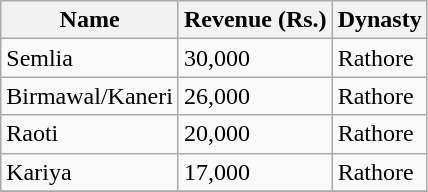<table class="wikitable">
<tr>
<th>Name</th>
<th>Revenue (Rs.)</th>
<th>Dynasty</th>
</tr>
<tr>
<td>Semlia</td>
<td>30,000</td>
<td>Rathore</td>
</tr>
<tr>
<td>Birmawal/Kaneri</td>
<td>26,000</td>
<td>Rathore</td>
</tr>
<tr>
<td>Raoti</td>
<td>20,000</td>
<td>Rathore</td>
</tr>
<tr>
<td>Kariya</td>
<td>17,000</td>
<td>Rathore</td>
</tr>
<tr>
</tr>
</table>
